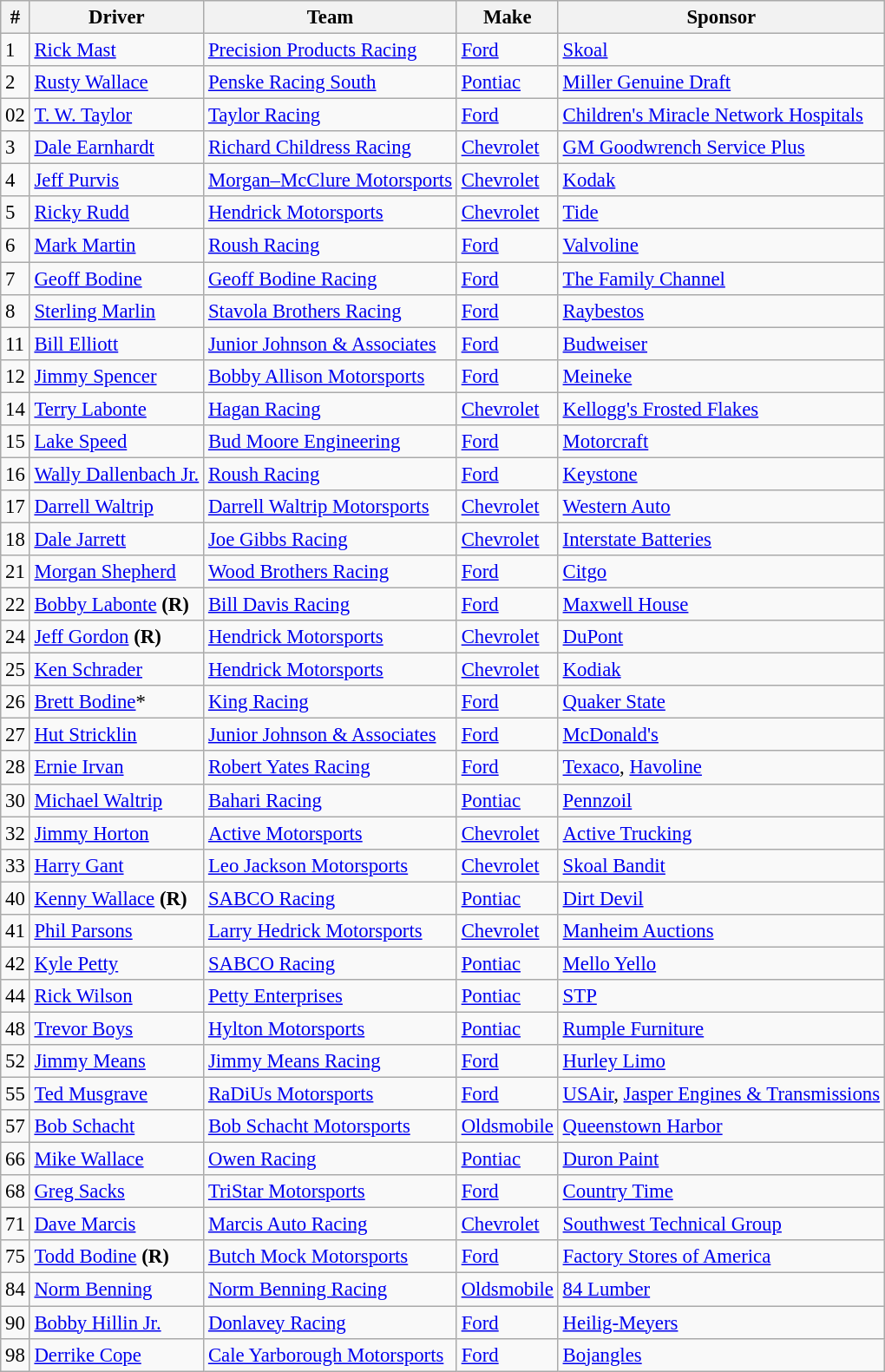<table class="wikitable" style="font-size:95%">
<tr>
<th>#</th>
<th>Driver</th>
<th>Team</th>
<th>Make</th>
<th>Sponsor</th>
</tr>
<tr>
<td>1</td>
<td><a href='#'>Rick Mast</a></td>
<td><a href='#'>Precision Products Racing</a></td>
<td><a href='#'>Ford</a></td>
<td><a href='#'>Skoal</a></td>
</tr>
<tr>
<td>2</td>
<td><a href='#'>Rusty Wallace</a></td>
<td><a href='#'>Penske Racing South</a></td>
<td><a href='#'>Pontiac</a></td>
<td><a href='#'>Miller Genuine Draft</a></td>
</tr>
<tr>
<td>02</td>
<td><a href='#'>T. W. Taylor</a></td>
<td><a href='#'>Taylor Racing</a></td>
<td><a href='#'>Ford</a></td>
<td><a href='#'>Children's Miracle Network Hospitals</a></td>
</tr>
<tr>
<td>3</td>
<td><a href='#'>Dale Earnhardt</a></td>
<td><a href='#'>Richard Childress Racing</a></td>
<td><a href='#'>Chevrolet</a></td>
<td><a href='#'>GM Goodwrench Service Plus</a></td>
</tr>
<tr>
<td>4</td>
<td><a href='#'>Jeff Purvis</a></td>
<td><a href='#'>Morgan–McClure Motorsports</a></td>
<td><a href='#'>Chevrolet</a></td>
<td><a href='#'>Kodak</a></td>
</tr>
<tr>
<td>5</td>
<td><a href='#'>Ricky Rudd</a></td>
<td><a href='#'>Hendrick Motorsports</a></td>
<td><a href='#'>Chevrolet</a></td>
<td><a href='#'>Tide</a></td>
</tr>
<tr>
<td>6</td>
<td><a href='#'>Mark Martin</a></td>
<td><a href='#'>Roush Racing</a></td>
<td><a href='#'>Ford</a></td>
<td><a href='#'>Valvoline</a></td>
</tr>
<tr>
<td>7</td>
<td><a href='#'>Geoff Bodine</a></td>
<td><a href='#'>Geoff Bodine Racing</a></td>
<td><a href='#'>Ford</a></td>
<td><a href='#'>The Family Channel</a></td>
</tr>
<tr>
<td>8</td>
<td><a href='#'>Sterling Marlin</a></td>
<td><a href='#'>Stavola Brothers Racing</a></td>
<td><a href='#'>Ford</a></td>
<td><a href='#'>Raybestos</a></td>
</tr>
<tr>
<td>11</td>
<td><a href='#'>Bill Elliott</a></td>
<td><a href='#'>Junior Johnson & Associates</a></td>
<td><a href='#'>Ford</a></td>
<td><a href='#'>Budweiser</a></td>
</tr>
<tr>
<td>12</td>
<td><a href='#'>Jimmy Spencer</a></td>
<td><a href='#'>Bobby Allison Motorsports</a></td>
<td><a href='#'>Ford</a></td>
<td><a href='#'>Meineke</a></td>
</tr>
<tr>
<td>14</td>
<td><a href='#'>Terry Labonte</a></td>
<td><a href='#'>Hagan Racing</a></td>
<td><a href='#'>Chevrolet</a></td>
<td><a href='#'>Kellogg's Frosted Flakes</a></td>
</tr>
<tr>
<td>15</td>
<td><a href='#'>Lake Speed</a></td>
<td><a href='#'>Bud Moore Engineering</a></td>
<td><a href='#'>Ford</a></td>
<td><a href='#'>Motorcraft</a></td>
</tr>
<tr>
<td>16</td>
<td><a href='#'>Wally Dallenbach Jr.</a></td>
<td><a href='#'>Roush Racing</a></td>
<td><a href='#'>Ford</a></td>
<td><a href='#'>Keystone</a></td>
</tr>
<tr>
<td>17</td>
<td><a href='#'>Darrell Waltrip</a></td>
<td><a href='#'>Darrell Waltrip Motorsports</a></td>
<td><a href='#'>Chevrolet</a></td>
<td><a href='#'>Western Auto</a></td>
</tr>
<tr>
<td>18</td>
<td><a href='#'>Dale Jarrett</a></td>
<td><a href='#'>Joe Gibbs Racing</a></td>
<td><a href='#'>Chevrolet</a></td>
<td><a href='#'>Interstate Batteries</a></td>
</tr>
<tr>
<td>21</td>
<td><a href='#'>Morgan Shepherd</a></td>
<td><a href='#'>Wood Brothers Racing</a></td>
<td><a href='#'>Ford</a></td>
<td><a href='#'>Citgo</a></td>
</tr>
<tr>
<td>22</td>
<td><a href='#'>Bobby Labonte</a> <strong>(R)</strong></td>
<td><a href='#'>Bill Davis Racing</a></td>
<td><a href='#'>Ford</a></td>
<td><a href='#'>Maxwell House</a></td>
</tr>
<tr>
<td>24</td>
<td><a href='#'>Jeff Gordon</a> <strong>(R)</strong></td>
<td><a href='#'>Hendrick Motorsports</a></td>
<td><a href='#'>Chevrolet</a></td>
<td><a href='#'>DuPont</a></td>
</tr>
<tr>
<td>25</td>
<td><a href='#'>Ken Schrader</a></td>
<td><a href='#'>Hendrick Motorsports</a></td>
<td><a href='#'>Chevrolet</a></td>
<td><a href='#'>Kodiak</a></td>
</tr>
<tr>
<td>26</td>
<td><a href='#'>Brett Bodine</a>*</td>
<td><a href='#'>King Racing</a></td>
<td><a href='#'>Ford</a></td>
<td><a href='#'>Quaker State</a></td>
</tr>
<tr>
<td>27</td>
<td><a href='#'>Hut Stricklin</a></td>
<td><a href='#'>Junior Johnson & Associates</a></td>
<td><a href='#'>Ford</a></td>
<td><a href='#'>McDonald's</a></td>
</tr>
<tr>
<td>28</td>
<td><a href='#'>Ernie Irvan</a></td>
<td><a href='#'>Robert Yates Racing</a></td>
<td><a href='#'>Ford</a></td>
<td><a href='#'>Texaco</a>, <a href='#'>Havoline</a></td>
</tr>
<tr>
<td>30</td>
<td><a href='#'>Michael Waltrip</a></td>
<td><a href='#'>Bahari Racing</a></td>
<td><a href='#'>Pontiac</a></td>
<td><a href='#'>Pennzoil</a></td>
</tr>
<tr>
<td>32</td>
<td><a href='#'>Jimmy Horton</a></td>
<td><a href='#'>Active Motorsports</a></td>
<td><a href='#'>Chevrolet</a></td>
<td><a href='#'>Active Trucking</a></td>
</tr>
<tr>
<td>33</td>
<td><a href='#'>Harry Gant</a></td>
<td><a href='#'>Leo Jackson Motorsports</a></td>
<td><a href='#'>Chevrolet</a></td>
<td><a href='#'>Skoal Bandit</a></td>
</tr>
<tr>
<td>40</td>
<td><a href='#'>Kenny Wallace</a> <strong>(R)</strong></td>
<td><a href='#'>SABCO Racing</a></td>
<td><a href='#'>Pontiac</a></td>
<td><a href='#'>Dirt Devil</a></td>
</tr>
<tr>
<td>41</td>
<td><a href='#'>Phil Parsons</a></td>
<td><a href='#'>Larry Hedrick Motorsports</a></td>
<td><a href='#'>Chevrolet</a></td>
<td><a href='#'>Manheim Auctions</a></td>
</tr>
<tr>
<td>42</td>
<td><a href='#'>Kyle Petty</a></td>
<td><a href='#'>SABCO Racing</a></td>
<td><a href='#'>Pontiac</a></td>
<td><a href='#'>Mello Yello</a></td>
</tr>
<tr>
<td>44</td>
<td><a href='#'>Rick Wilson</a></td>
<td><a href='#'>Petty Enterprises</a></td>
<td><a href='#'>Pontiac</a></td>
<td><a href='#'>STP</a></td>
</tr>
<tr>
<td>48</td>
<td><a href='#'>Trevor Boys</a></td>
<td><a href='#'>Hylton Motorsports</a></td>
<td><a href='#'>Pontiac</a></td>
<td><a href='#'>Rumple Furniture</a></td>
</tr>
<tr>
<td>52</td>
<td><a href='#'>Jimmy Means</a></td>
<td><a href='#'>Jimmy Means Racing</a></td>
<td><a href='#'>Ford</a></td>
<td><a href='#'>Hurley Limo</a></td>
</tr>
<tr>
<td>55</td>
<td><a href='#'>Ted Musgrave</a></td>
<td><a href='#'>RaDiUs Motorsports</a></td>
<td><a href='#'>Ford</a></td>
<td><a href='#'>USAir</a>, <a href='#'>Jasper Engines & Transmissions</a></td>
</tr>
<tr>
<td>57</td>
<td><a href='#'>Bob Schacht</a></td>
<td><a href='#'>Bob Schacht Motorsports</a></td>
<td><a href='#'>Oldsmobile</a></td>
<td><a href='#'>Queenstown Harbor</a></td>
</tr>
<tr>
<td>66</td>
<td><a href='#'>Mike Wallace</a></td>
<td><a href='#'>Owen Racing</a></td>
<td><a href='#'>Pontiac</a></td>
<td><a href='#'>Duron Paint</a></td>
</tr>
<tr>
<td>68</td>
<td><a href='#'>Greg Sacks</a></td>
<td><a href='#'>TriStar Motorsports</a></td>
<td><a href='#'>Ford</a></td>
<td><a href='#'>Country Time</a></td>
</tr>
<tr>
<td>71</td>
<td><a href='#'>Dave Marcis</a></td>
<td><a href='#'>Marcis Auto Racing</a></td>
<td><a href='#'>Chevrolet</a></td>
<td><a href='#'>Southwest Technical Group</a></td>
</tr>
<tr>
<td>75</td>
<td><a href='#'>Todd Bodine</a> <strong>(R)</strong></td>
<td><a href='#'>Butch Mock Motorsports</a></td>
<td><a href='#'>Ford</a></td>
<td><a href='#'>Factory Stores of America</a></td>
</tr>
<tr>
<td>84</td>
<td><a href='#'>Norm Benning</a></td>
<td><a href='#'>Norm Benning Racing</a></td>
<td><a href='#'>Oldsmobile</a></td>
<td><a href='#'>84 Lumber</a></td>
</tr>
<tr>
<td>90</td>
<td><a href='#'>Bobby Hillin Jr.</a></td>
<td><a href='#'>Donlavey Racing</a></td>
<td><a href='#'>Ford</a></td>
<td><a href='#'>Heilig-Meyers</a></td>
</tr>
<tr>
<td>98</td>
<td><a href='#'>Derrike Cope</a></td>
<td><a href='#'>Cale Yarborough Motorsports</a></td>
<td><a href='#'>Ford</a></td>
<td><a href='#'>Bojangles</a></td>
</tr>
</table>
